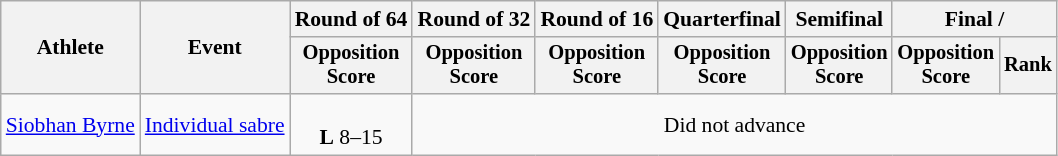<table class="wikitable" style="font-size:90%">
<tr>
<th rowspan="2">Athlete</th>
<th rowspan="2">Event</th>
<th>Round of 64</th>
<th>Round of 32</th>
<th>Round of 16</th>
<th>Quarterfinal</th>
<th>Semifinal</th>
<th colspan=2>Final / </th>
</tr>
<tr style="font-size:95%">
<th>Opposition <br> Score</th>
<th>Opposition <br> Score</th>
<th>Opposition <br> Score</th>
<th>Opposition <br> Score</th>
<th>Opposition <br> Score</th>
<th>Opposition <br> Score</th>
<th>Rank</th>
</tr>
<tr align=center>
<td align=left><a href='#'>Siobhan Byrne</a></td>
<td align=left><a href='#'>Individual sabre</a></td>
<td><br><strong>L</strong> 8–15</td>
<td colspan=6>Did not advance</td>
</tr>
</table>
